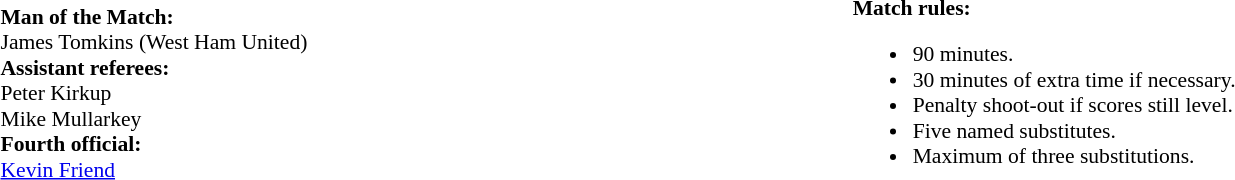<table width=100% style="font-size: 90%">
<tr>
<td><br><strong>Man of the Match:</strong>
<br>James Tomkins (West Ham United)<br><strong>Assistant referees:</strong>
<br>Peter Kirkup
<br>Mike Mullarkey
<br><strong>Fourth official:</strong>
<br><a href='#'>Kevin Friend</a></td>
<td width=55% valign=top><br><strong>Match rules:</strong><ul><li>90 minutes.</li><li>30 minutes of extra time if necessary.</li><li>Penalty shoot-out if scores still level.</li><li>Five named substitutes.</li><li>Maximum of three substitutions.</li></ul></td>
</tr>
</table>
